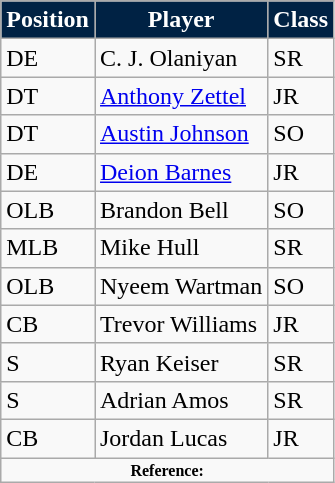<table class="wikitable">
<tr>
<th style="background:#024; color:#fff;">Position</th>
<th style="background:#024; color:#fff;">Player</th>
<th style="background:#024; color:#fff;">Class</th>
</tr>
<tr>
<td>DE</td>
<td>C. J. Olaniyan</td>
<td>SR</td>
</tr>
<tr>
<td>DT</td>
<td><a href='#'>Anthony Zettel</a></td>
<td>JR</td>
</tr>
<tr>
<td>DT</td>
<td><a href='#'>Austin Johnson</a></td>
<td>SO</td>
</tr>
<tr>
<td>DE</td>
<td><a href='#'>Deion Barnes</a></td>
<td>JR</td>
</tr>
<tr>
<td>OLB</td>
<td>Brandon Bell</td>
<td>SO</td>
</tr>
<tr>
<td>MLB</td>
<td>Mike Hull</td>
<td>SR</td>
</tr>
<tr>
<td>OLB</td>
<td>Nyeem Wartman</td>
<td>SO</td>
</tr>
<tr>
<td>CB</td>
<td>Trevor Williams</td>
<td>JR</td>
</tr>
<tr>
<td>S</td>
<td>Ryan Keiser</td>
<td>SR</td>
</tr>
<tr>
<td>S</td>
<td>Adrian Amos</td>
<td>SR</td>
</tr>
<tr>
<td>CB</td>
<td>Jordan Lucas</td>
<td>JR</td>
</tr>
<tr>
<td colspan="3" style="font-size:8pt; text-align:center;"><strong>Reference:</strong></td>
</tr>
</table>
